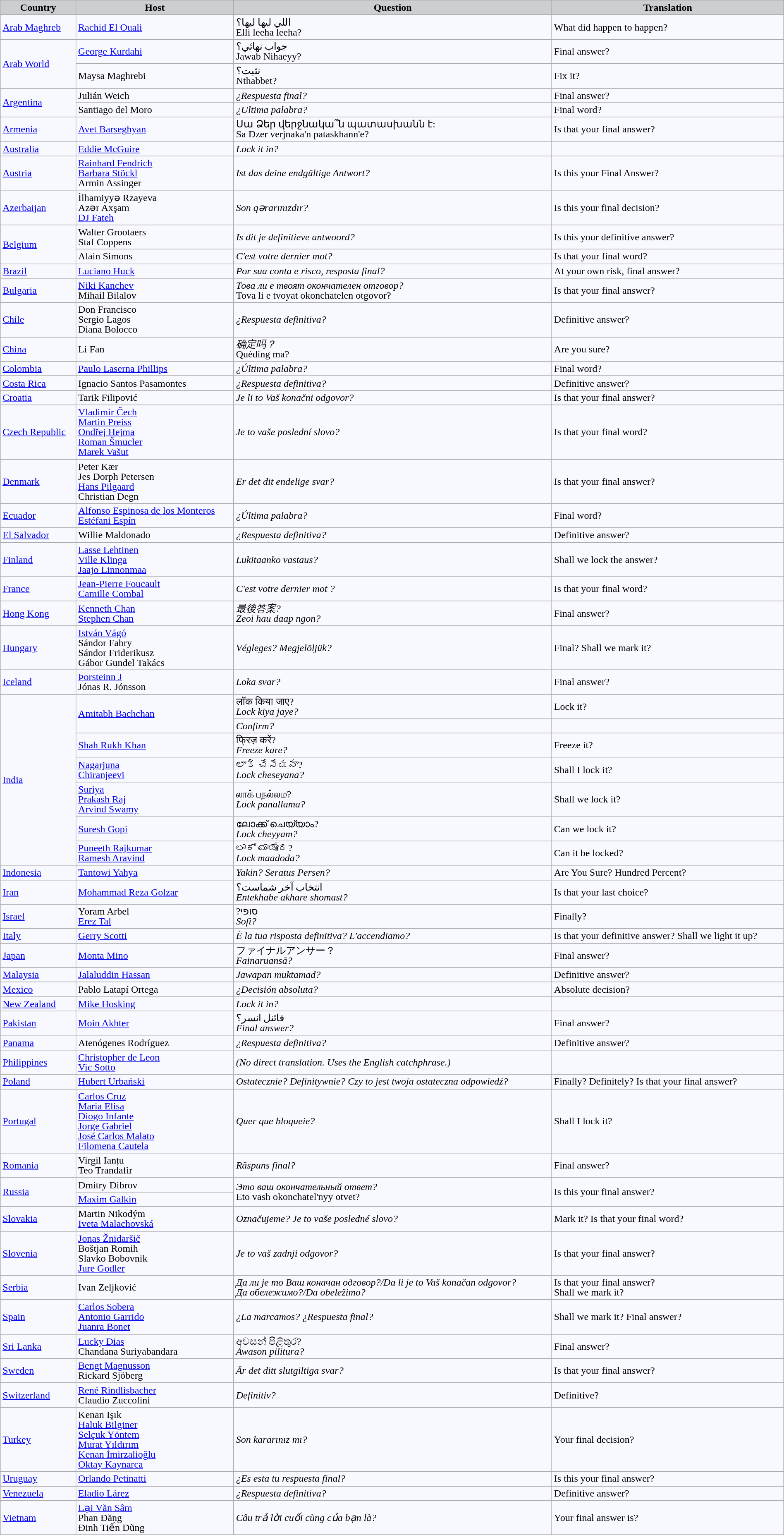<table class="wikitable sortable" style="text-align:left; line-height:16px; background:#f8f8ff; width:100%;">
<tr>
<th scope="col" style="background:#cccfcf;">Country</th>
<th scope="col" style="background:#cccfcf;">Host</th>
<th scope="col" style="background:#cccfcf;">Question</th>
<th scope="col" style="background:#cccfcf;">Translation</th>
</tr>
<tr>
<td> <a href='#'>Arab Maghreb</a></td>
<td><a href='#'>Rachid El Ouali</a></td>
<td>اللي ليها ليها؟<br>Elli leeha leeha?</td>
<td>What did happen to happen?</td>
</tr>
<tr>
<td rowspan="2"> <a href='#'>Arab World</a></td>
<td><a href='#'>George Kurdahi</a></td>
<td>جواب نهائي؟<br>Jawab Nihaeyy?</td>
<td>Final answer?</td>
</tr>
<tr>
<td>Maysa Maghrebi</td>
<td>نثبت؟<br>Nthabbet?</td>
<td>Fix it?</td>
</tr>
<tr |->
<td rowspan="2"> <a href='#'>Argentina</a></td>
<td>Julián Weich</td>
<td><em>¿Respuesta final?</em></td>
<td>Final answer?</td>
</tr>
<tr>
<td>Santiago del Moro</td>
<td><em>¿Ultima palabra?</em></td>
<td>Final word?</td>
</tr>
<tr>
<td> <a href='#'>Armenia</a></td>
<td><a href='#'>Avet Barseghyan</a></td>
<td>Սա Ձեր վերջնակա՞ն պատասխանն է:<br>Sa Dzer verjnaka'n pataskhann'e?</td>
<td>Is that your final answer?</td>
</tr>
<tr>
<td> <a href='#'>Australia</a></td>
<td><a href='#'>Eddie McGuire</a></td>
<td><em>Lock it in?</em></td>
<td></td>
</tr>
<tr>
<td> <a href='#'>Austria</a></td>
<td><a href='#'>Rainhard Fendrich</a><br><a href='#'>Barbara Stöckl</a><br>Armin Assinger</td>
<td><em>Ist das deine endgültige Antwort?</em></td>
<td>Is this your Final Answer?</td>
</tr>
<tr>
<td> <a href='#'>Azerbaijan</a></td>
<td>İlhamiyyə Rzayeva<br>Azər Axşam<br><a href='#'>DJ Fateh</a></td>
<td><em>Son qərarınızdır?</em></td>
<td>Is this your final decision?</td>
</tr>
<tr>
<td rowspan="2"> <a href='#'>Belgium</a></td>
<td>Walter Grootaers<br>Staf Coppens</td>
<td><em>Is dit je definitieve antwoord?</em></td>
<td>Is this your definitive answer?</td>
</tr>
<tr>
<td>Alain Simons</td>
<td><em>C'est votre dernier mot?</em></td>
<td>Is that your final word?</td>
</tr>
<tr>
<td> <a href='#'>Brazil</a></td>
<td><a href='#'>Luciano Huck</a></td>
<td><em>Por sua conta e risco, resposta final?</em></td>
<td>At your own risk, final answer?</td>
</tr>
<tr>
<td> <a href='#'>Bulgaria</a></td>
<td><a href='#'>Niki Kanchev</a><br>Mihail Bilalov</td>
<td><em>Това ли е твоят окончателен отговор?</em><br>Tova li e tvoyat okonchatelen otgovor?</td>
<td>Is that your final answer?</td>
</tr>
<tr>
<td> <a href='#'>Chile</a></td>
<td>Don Francisco<br>Sergio Lagos<br>Diana Bolocco</td>
<td><em>¿Respuesta definitiva?</em></td>
<td>Definitive answer?</td>
</tr>
<tr>
<td> <a href='#'>China</a></td>
<td>Li Fan</td>
<td><em>确定吗？</em><br> Quèdìng ma?</td>
<td>Are you sure?</td>
</tr>
<tr>
<td> <a href='#'>Colombia</a></td>
<td><a href='#'>Paulo Laserna Phillips</a></td>
<td><em>¿Última palabra?</em></td>
<td>Final word?</td>
</tr>
<tr>
<td> <a href='#'>Costa Rica</a></td>
<td>Ignacio Santos Pasamontes</td>
<td><em>¿Respuesta definitiva?</em></td>
<td>Definitive answer?</td>
</tr>
<tr>
<td> <a href='#'>Croatia</a></td>
<td>Tarik Filipović</td>
<td><em>Je li to Vaš konačni odgovor?</em></td>
<td>Is that your final answer?</td>
</tr>
<tr>
<td> <a href='#'>Czech Republic</a></td>
<td><a href='#'>Vladimír Čech</a><br><a href='#'>Martin Preiss</a><br><a href='#'>Ondřej Hejma</a><br><a href='#'>Roman Šmucler</a><br><a href='#'>Marek Vašut</a></td>
<td><em>Je to vaše poslední slovo?</em></td>
<td>Is that your final word?</td>
</tr>
<tr>
<td> <a href='#'>Denmark</a></td>
<td>Peter Kær<br>Jes Dorph Petersen<br><a href='#'>Hans Pilgaard</a><br>Christian Degn</td>
<td><em>Er det dit endelige svar?</em></td>
<td>Is that your final answer?</td>
</tr>
<tr>
<td> <a href='#'>Ecuador</a></td>
<td><a href='#'>Alfonso Espinosa de los Monteros</a><br><a href='#'>Estéfani Espín</a></td>
<td><em>¿Última palabra?</em></td>
<td>Final word?</td>
</tr>
<tr>
<td> <a href='#'>El Salvador</a></td>
<td>Willie Maldonado</td>
<td><em>¿Respuesta definitiva?</em></td>
<td>Definitive answer?</td>
</tr>
<tr>
<td> <a href='#'>Finland</a></td>
<td><a href='#'>Lasse Lehtinen</a><br><a href='#'>Ville Klinga</a><br><a href='#'>Jaajo Linnonmaa</a></td>
<td><em>Lukitaanko vastaus?</em></td>
<td>Shall we lock the answer?</td>
</tr>
<tr>
<td> <a href='#'>France</a></td>
<td><a href='#'>Jean-Pierre Foucault</a><br><a href='#'>Camille Combal</a></td>
<td><em>C'est votre dernier mot ?</em></td>
<td>Is that your final word?</td>
</tr>
<tr>
<td> <a href='#'>Hong Kong</a></td>
<td><a href='#'>Kenneth Chan</a><br><a href='#'>Stephen Chan</a></td>
<td><em>最後答案?</em><br><em>Zeoi hau daap ngon?</em></td>
<td>Final answer?</td>
</tr>
<tr>
<td> <a href='#'>Hungary</a></td>
<td><a href='#'>István Vágó</a><br>Sándor Fabry<br>Sándor Friderikusz<br>Gábor Gundel Takács</td>
<td><em>Végleges?</em> <em>Megjelöljük?</em></td>
<td>Final? Shall we mark it?</td>
</tr>
<tr>
<td> <a href='#'>Iceland</a></td>
<td><a href='#'>Þorsteinn J</a><br>Jónas R. Jónsson</td>
<td><em>Loka svar?</em></td>
<td>Final answer?</td>
</tr>
<tr>
<td rowspan="7"> <a href='#'>India</a></td>
<td rowspan="2"><a href='#'>Amitabh Bachchan</a></td>
<td>लॉक किया जाए?<br><em>Lock kiya jaye?</em></td>
<td>Lock it?</td>
</tr>
<tr>
<td><em>Confirm?</em></td>
<td></td>
</tr>
<tr>
<td><a href='#'>Shah Rukh Khan</a></td>
<td>फ्रिज़ करें?<br><em>Freeze kare?</em></td>
<td>Freeze it?</td>
</tr>
<tr>
<td><a href='#'>Nagarjuna</a><br><a href='#'>Chiranjeevi</a></td>
<td>లాక్ చేసేయనా?<br><em>Lock cheseyana?</em></td>
<td>Shall I lock it?</td>
</tr>
<tr>
<td><a href='#'>Suriya</a><br><a href='#'>Prakash Raj</a><br><a href='#'>Arvind Swamy</a></td>
<td>லாக் பநல்லம?<br><em>Lock panallama?</em></td>
<td>Shall we lock it?</td>
</tr>
<tr>
<td><a href='#'>Suresh Gopi</a></td>
<td>ലോക്ക് ചെയ്യാം?<br><em>Lock cheyyam?</em></td>
<td>Can we lock it?</td>
</tr>
<tr>
<td><a href='#'>Puneeth Rajkumar</a><br><a href='#'>Ramesh Aravind</a></td>
<td>ಲಾಕ್ ಮಾಡೋದ?<br><em>Lock maadoda?</em></td>
<td>Can it be locked?</td>
</tr>
<tr>
<td> <a href='#'>Indonesia</a></td>
<td><a href='#'>Tantowi Yahya</a></td>
<td><em>Yakin?</em> <em>Seratus Persen?</em></td>
<td>Are You Sure? Hundred Percent?</td>
</tr>
<tr>
<td> <a href='#'>Iran</a></td>
<td><a href='#'>Mohammad Reza Golzar</a></td>
<td>انتخاب آخر شماست؟<br><em>Entekhabe akhare shomast?</em></td>
<td>Is that your last choice?</td>
</tr>
<tr>
<td> <a href='#'>Israel</a></td>
<td>Yoram Arbel<br><a href='#'>Erez Tal</a></td>
<td>?סופי <br><em>Sofi?</em></td>
<td>Finally?</td>
</tr>
<tr>
<td> <a href='#'>Italy</a></td>
<td><a href='#'>Gerry Scotti</a></td>
<td><em>È la tua risposta definitiva?</em> <em>L'accendiamo?</em></td>
<td>Is that your definitive answer? Shall we light it up?</td>
</tr>
<tr>
<td> <a href='#'>Japan</a></td>
<td><a href='#'>Monta Mino</a></td>
<td>ファイナルアンサー？<br><em>Fainaruansā?</em></td>
<td>Final answer?</td>
</tr>
<tr>
<td> <a href='#'>Malaysia</a></td>
<td><a href='#'>Jalaluddin Hassan</a></td>
<td><em>Jawapan muktamad?</em></td>
<td>Definitive answer?</td>
</tr>
<tr>
<td> <a href='#'>Mexico</a></td>
<td>Pablo Latapí Ortega</td>
<td><em>¿Decisión absoluta?</em></td>
<td>Absolute decision?</td>
</tr>
<tr>
<td> <a href='#'>New Zealand</a></td>
<td><a href='#'>Mike Hosking</a></td>
<td><em>Lock it in?</em></td>
<td></td>
</tr>
<tr>
<td> <a href='#'>Pakistan</a></td>
<td><a href='#'>Moin Akhter</a></td>
<td>فائنل انسر؟<br><em>Final answer?</em></td>
<td>Final answer?</td>
</tr>
<tr>
<td> <a href='#'>Panama</a></td>
<td>Atenógenes Rodríguez</td>
<td><em>¿Respuesta definitiva?</em></td>
<td>Definitive answer?</td>
</tr>
<tr>
<td> <a href='#'>Philippines</a></td>
<td><a href='#'>Christopher de Leon</a><br><a href='#'>Vic Sotto</a></td>
<td><em>(No direct translation. Uses the English catchphrase.)</em></td>
<td></td>
</tr>
<tr>
<td> <a href='#'>Poland</a></td>
<td><a href='#'>Hubert Urbański</a></td>
<td><em>Ostatecznie?</em> <em>Definitywnie?</em> <em>Czy to jest twoja ostateczna odpowiedź?</em></td>
<td>Finally? Definitely? Is that your final answer?</td>
</tr>
<tr>
<td> <a href='#'>Portugal</a></td>
<td><a href='#'>Carlos Cruz</a><br><a href='#'>Maria Elisa</a><br><a href='#'>Diogo Infante</a><br><a href='#'>Jorge Gabriel</a><br><a href='#'>José Carlos Malato</a><br><a href='#'>Filomena Cautela</a></td>
<td><em>Quer que bloqueie?</em></td>
<td>Shall I lock it?</td>
</tr>
<tr>
<td> <a href='#'>Romania</a></td>
<td>Virgil Ianțu<br>Teo Trandafir</td>
<td><em>Răspuns final?</em></td>
<td>Final answer?</td>
</tr>
<tr>
<td rowspan="2"> <a href='#'>Russia</a></td>
<td>Dmitry Dibrov</td>
<td rowspan="2"><em>Это ваш окончательный ответ?</em><br> Eto vash okonchatel'nyy otvet?</td>
<td rowspan="2">Is this your final answer?</td>
</tr>
<tr>
<td><a href='#'>Maxim Galkin</a></td>
</tr>
<tr>
<td> <a href='#'>Slovakia</a></td>
<td>Martin Nikodým<br><a href='#'>Iveta Malachovská</a></td>
<td><em>Označujeme? Je to vaše posledné slovo?</em></td>
<td>Mark it? Is that your final word?</td>
</tr>
<tr>
<td> <a href='#'>Slovenia</a></td>
<td><a href='#'>Jonas Žnidaršič</a><br>Boštjan Romih<br>Slavko Bobovnik<br><a href='#'>Jure Godler</a></td>
<td><em>Je to vaš zadnji odgovor?</em></td>
<td>Is that your final answer?</td>
</tr>
<tr>
<td> <a href='#'>Serbia</a></td>
<td>Ivan Zeljković</td>
<td><em>Да ли је то Ваш коначан одговор?/Da li je to Vaš konačan odgovor?</em><br><em>Да обележимо?/Da obeležimo?</em></td>
<td>Is that your final answer? <br> Shall we mark it?</td>
</tr>
<tr>
<td> <a href='#'>Spain</a></td>
<td><a href='#'>Carlos Sobera</a><br><a href='#'>Antonio Garrido</a><br><a href='#'>Juanra Bonet</a></td>
<td><em>¿La marcamos? ¿Respuesta final?</em></td>
<td>Shall we mark it? Final answer?</td>
</tr>
<tr>
<td> <a href='#'>Sri Lanka</a></td>
<td><a href='#'>Lucky Dias</a><br>Chandana Suriyabandara</td>
<td>අවසන් පිළිතුර?<br><em>Awason pilitura?</em></td>
<td>Final answer?</td>
</tr>
<tr>
<td> <a href='#'>Sweden</a></td>
<td><a href='#'>Bengt Magnusson</a><br>Rickard Sjöberg</td>
<td><em>Är det ditt slutgiltiga svar?</em></td>
<td>Is that your final answer?</td>
</tr>
<tr>
<td> <a href='#'>Switzerland</a></td>
<td><a href='#'>René Rindlisbacher</a><br>Claudio Zuccolini</td>
<td><em>Definitiv?</em></td>
<td>Definitive?</td>
</tr>
<tr>
<td> <a href='#'>Turkey</a></td>
<td>Kenan Işık<br><a href='#'>Haluk Bilginer</a><br><a href='#'>Selçuk Yöntem</a><br><a href='#'>Murat Yıldırım</a><br><a href='#'>Kenan İmirzalioğlu</a><br><a href='#'>Oktay Kaynarca</a></td>
<td><em>Son kararınız mı?</em></td>
<td>Your final decision?</td>
</tr>
<tr>
<td> <a href='#'>Uruguay</a></td>
<td><a href='#'>Orlando Petinatti</a></td>
<td><em>¿Es esta tu respuesta final?</em></td>
<td>Is this your final answer?</td>
</tr>
<tr>
<td> <a href='#'>Venezuela</a></td>
<td><a href='#'>Eladio Lárez</a></td>
<td><em>¿Respuesta definitiva?</em></td>
<td>Definitive answer?</td>
</tr>
<tr>
<td> <a href='#'>Vietnam</a></td>
<td><a href='#'>Lại Văn Sâm</a><br>Phan Đăng<br>Đinh Tiến Dũng</td>
<td><em>Câu trả lời cuối cùng của bạn là?</em></td>
<td>Your final answer is?</td>
</tr>
</table>
